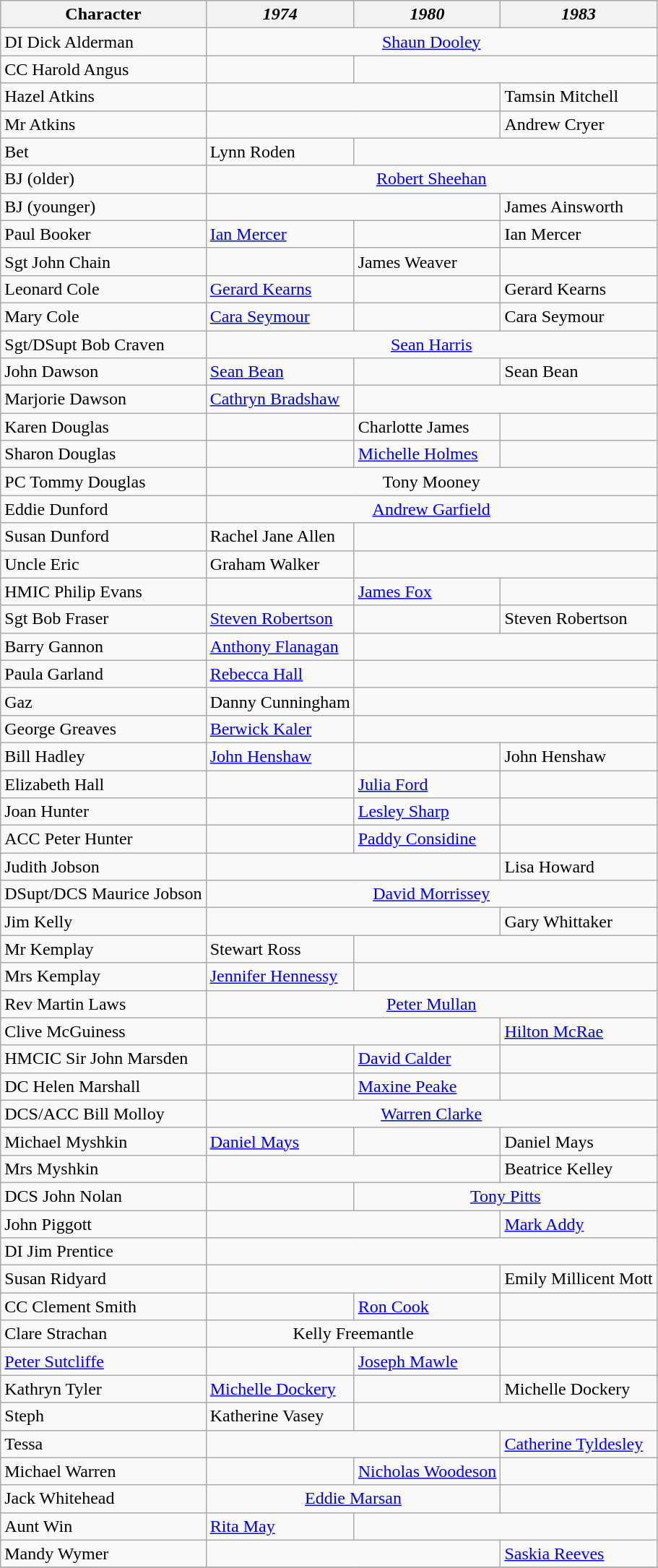<table class="wikitable">
<tr>
<th>Character</th>
<th><em>1974</em></th>
<th><em>1980</em></th>
<th><em>1983</em></th>
</tr>
<tr>
<td>DI Dick Alderman</td>
<td colspan="3" style="text-align:center;"><a href='#'>Shaun Dooley</a></td>
</tr>
<tr>
<td>CC Harold Angus</td>
<td></td>
<td colspan="2"></td>
</tr>
<tr>
<td>Hazel Atkins</td>
<td colspan="2"></td>
<td>Tamsin Mitchell</td>
</tr>
<tr>
<td>Mr Atkins</td>
<td colspan="2"></td>
<td>Andrew Cryer</td>
</tr>
<tr>
<td>Bet</td>
<td>Lynn Roden</td>
<td colspan="2"></td>
</tr>
<tr>
<td>BJ (older)</td>
<td colspan="3" style="text-align:center;"><a href='#'>Robert Sheehan</a></td>
</tr>
<tr>
<td>BJ (younger)</td>
<td colspan="2"></td>
<td>James Ainsworth</td>
</tr>
<tr>
<td>Paul Booker</td>
<td><a href='#'>Ian Mercer</a></td>
<td></td>
<td>Ian Mercer</td>
</tr>
<tr>
<td>Sgt John Chain</td>
<td></td>
<td>James Weaver</td>
<td></td>
</tr>
<tr>
<td>Leonard Cole</td>
<td><a href='#'>Gerard Kearns</a></td>
<td></td>
<td>Gerard Kearns</td>
</tr>
<tr>
<td>Mary Cole</td>
<td><a href='#'>Cara Seymour</a></td>
<td></td>
<td>Cara Seymour</td>
</tr>
<tr>
<td>Sgt/DSupt Bob Craven</td>
<td colspan="3" style="text-align:center;"><a href='#'>Sean Harris</a></td>
</tr>
<tr>
<td>John Dawson</td>
<td><a href='#'>Sean Bean</a></td>
<td></td>
<td>Sean Bean</td>
</tr>
<tr>
<td>Marjorie Dawson</td>
<td><a href='#'>Cathryn Bradshaw</a></td>
<td colspan="2"></td>
</tr>
<tr>
<td>Karen Douglas</td>
<td></td>
<td>Charlotte James</td>
<td></td>
</tr>
<tr>
<td>Sharon Douglas</td>
<td></td>
<td><a href='#'>Michelle Holmes</a></td>
<td></td>
</tr>
<tr>
<td>PC Tommy Douglas</td>
<td colspan="3" style="text-align:center;">Tony Mooney</td>
</tr>
<tr>
<td>Eddie Dunford</td>
<td colspan="3" style="text-align:center;"><a href='#'>Andrew Garfield</a></td>
</tr>
<tr>
<td>Susan Dunford</td>
<td>Rachel Jane Allen</td>
<td colspan="2"></td>
</tr>
<tr>
<td>Uncle Eric</td>
<td>Graham Walker</td>
<td colspan="2"></td>
</tr>
<tr>
<td>HMIC Philip Evans</td>
<td></td>
<td><a href='#'>James Fox</a></td>
<td></td>
</tr>
<tr>
<td>Sgt Bob Fraser</td>
<td><a href='#'>Steven Robertson</a></td>
<td></td>
<td>Steven Robertson</td>
</tr>
<tr>
<td>Barry Gannon</td>
<td><a href='#'>Anthony Flanagan</a></td>
<td colspan="2"></td>
</tr>
<tr>
<td>Paula Garland</td>
<td><a href='#'>Rebecca Hall</a></td>
<td colspan="2"></td>
</tr>
<tr>
<td>Gaz</td>
<td>Danny Cunningham</td>
<td colspan="2"></td>
</tr>
<tr>
<td>George Greaves</td>
<td><a href='#'>Berwick Kaler</a></td>
<td colspan="2"></td>
</tr>
<tr>
<td>Bill Hadley</td>
<td><a href='#'>John Henshaw</a></td>
<td></td>
<td>John Henshaw</td>
</tr>
<tr>
<td>Elizabeth Hall</td>
<td></td>
<td><a href='#'>Julia Ford</a></td>
<td></td>
</tr>
<tr>
<td>Joan Hunter</td>
<td></td>
<td><a href='#'>Lesley Sharp</a></td>
<td></td>
</tr>
<tr>
<td>ACC Peter Hunter</td>
<td></td>
<td><a href='#'>Paddy Considine</a></td>
<td></td>
</tr>
<tr>
<td>Judith Jobson</td>
<td colspan="2"></td>
<td>Lisa Howard</td>
</tr>
<tr>
<td>DSupt/DCS Maurice Jobson</td>
<td colspan="3" style="text-align:center;"><a href='#'>David Morrissey</a></td>
</tr>
<tr>
<td>Jim Kelly</td>
<td colspan="2"></td>
<td>Gary Whittaker</td>
</tr>
<tr>
<td>Mr Kemplay</td>
<td>Stewart Ross</td>
<td colspan="2"></td>
</tr>
<tr>
<td>Mrs Kemplay</td>
<td><a href='#'>Jennifer Hennessy</a></td>
<td colspan="2"></td>
</tr>
<tr>
<td>Rev Martin Laws</td>
<td colspan="3" style="text-align:center;"><a href='#'>Peter Mullan</a></td>
</tr>
<tr>
<td>Clive McGuiness</td>
<td colspan="2"></td>
<td><a href='#'>Hilton McRae</a></td>
</tr>
<tr>
<td>HMCIC Sir John Marsden</td>
<td></td>
<td><a href='#'>David Calder</a></td>
<td></td>
</tr>
<tr>
<td>DC Helen Marshall</td>
<td></td>
<td><a href='#'>Maxine Peake</a></td>
<td></td>
</tr>
<tr>
<td>DCS/ACC Bill Molloy</td>
<td colspan="3" style="text-align:center;"><a href='#'>Warren Clarke</a></td>
</tr>
<tr>
<td>Michael Myshkin</td>
<td><a href='#'>Daniel Mays</a></td>
<td></td>
<td>Daniel Mays</td>
</tr>
<tr>
<td>Mrs Myshkin</td>
<td colspan="2"></td>
<td>Beatrice Kelley</td>
</tr>
<tr>
<td>DCS John Nolan</td>
<td></td>
<td colspan="2" style="text-align:center;"><a href='#'>Tony Pitts</a></td>
</tr>
<tr>
<td>John Piggott</td>
<td colspan="2"></td>
<td><a href='#'>Mark Addy</a></td>
</tr>
<tr>
<td>DI Jim Prentice</td>
<td colspan="3"></td>
</tr>
<tr>
<td>Susan Ridyard</td>
<td colspan="2"></td>
<td>Emily Millicent Mott</td>
</tr>
<tr>
<td>CC Clement Smith</td>
<td></td>
<td><a href='#'>Ron Cook</a></td>
<td></td>
</tr>
<tr>
<td>Clare Strachan</td>
<td colspan="2" style="text-align:center;">Kelly Freemantle</td>
<td></td>
</tr>
<tr>
<td><a href='#'>Peter Sutcliffe</a></td>
<td></td>
<td><a href='#'>Joseph Mawle</a></td>
<td></td>
</tr>
<tr>
<td>Kathryn Tyler</td>
<td><a href='#'>Michelle Dockery</a></td>
<td></td>
<td>Michelle Dockery</td>
</tr>
<tr>
<td>Steph</td>
<td>Katherine Vasey</td>
<td colspan="2"></td>
</tr>
<tr>
<td>Tessa</td>
<td colspan="2"></td>
<td><a href='#'>Catherine Tyldesley</a></td>
</tr>
<tr>
<td>Michael Warren</td>
<td></td>
<td><a href='#'>Nicholas Woodeson</a></td>
<td></td>
</tr>
<tr>
<td>Jack Whitehead</td>
<td colspan="2" style="text-align:center;"><a href='#'>Eddie Marsan</a></td>
<td></td>
</tr>
<tr>
<td>Aunt Win</td>
<td><a href='#'>Rita May</a></td>
<td colspan="2"></td>
</tr>
<tr>
<td>Mandy Wymer</td>
<td colspan="2"></td>
<td><a href='#'>Saskia Reeves</a></td>
</tr>
<tr>
</tr>
</table>
